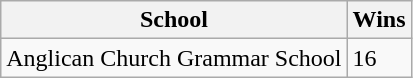<table class="wikitable sortable">
<tr>
<th>School</th>
<th>Wins</th>
</tr>
<tr>
<td>Anglican Church Grammar School</td>
<td>16</td>
</tr>
</table>
